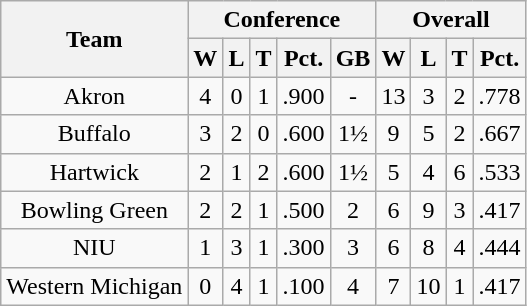<table class="wikitable" style="text-align:center;">
<tr>
<th rowspan=2>Team</th>
<th colspan=5>Conference</th>
<th colspan=4>Overall</th>
</tr>
<tr>
<th>W</th>
<th>L</th>
<th>T</th>
<th>Pct.</th>
<th>GB</th>
<th>W</th>
<th>L</th>
<th>T</th>
<th>Pct.</th>
</tr>
<tr>
<td>Akron</td>
<td>4</td>
<td>0</td>
<td>1</td>
<td>.900</td>
<td>-</td>
<td>13</td>
<td>3</td>
<td>2</td>
<td>.778</td>
</tr>
<tr>
<td>Buffalo</td>
<td>3</td>
<td>2</td>
<td>0</td>
<td>.600</td>
<td>1½</td>
<td>9</td>
<td>5</td>
<td>2</td>
<td>.667</td>
</tr>
<tr>
<td>Hartwick</td>
<td>2</td>
<td>1</td>
<td>2</td>
<td>.600</td>
<td>1½</td>
<td>5</td>
<td>4</td>
<td>6</td>
<td>.533</td>
</tr>
<tr>
<td>Bowling Green</td>
<td>2</td>
<td>2</td>
<td>1</td>
<td>.500</td>
<td>2</td>
<td>6</td>
<td>9</td>
<td>3</td>
<td>.417</td>
</tr>
<tr>
<td>NIU</td>
<td>1</td>
<td>3</td>
<td>1</td>
<td>.300</td>
<td>3</td>
<td>6</td>
<td>8</td>
<td>4</td>
<td>.444</td>
</tr>
<tr>
<td>Western Michigan</td>
<td>0</td>
<td>4</td>
<td>1</td>
<td>.100</td>
<td>4</td>
<td>7</td>
<td>10</td>
<td>1</td>
<td>.417</td>
</tr>
</table>
